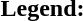<table class="toccolours" style="font-size:100%; white-space:nowrap;">
<tr>
<td><strong>Legend:</strong></td>
<td>      </td>
</tr>
<tr>
<td></td>
</tr>
<tr>
<td></td>
</tr>
</table>
